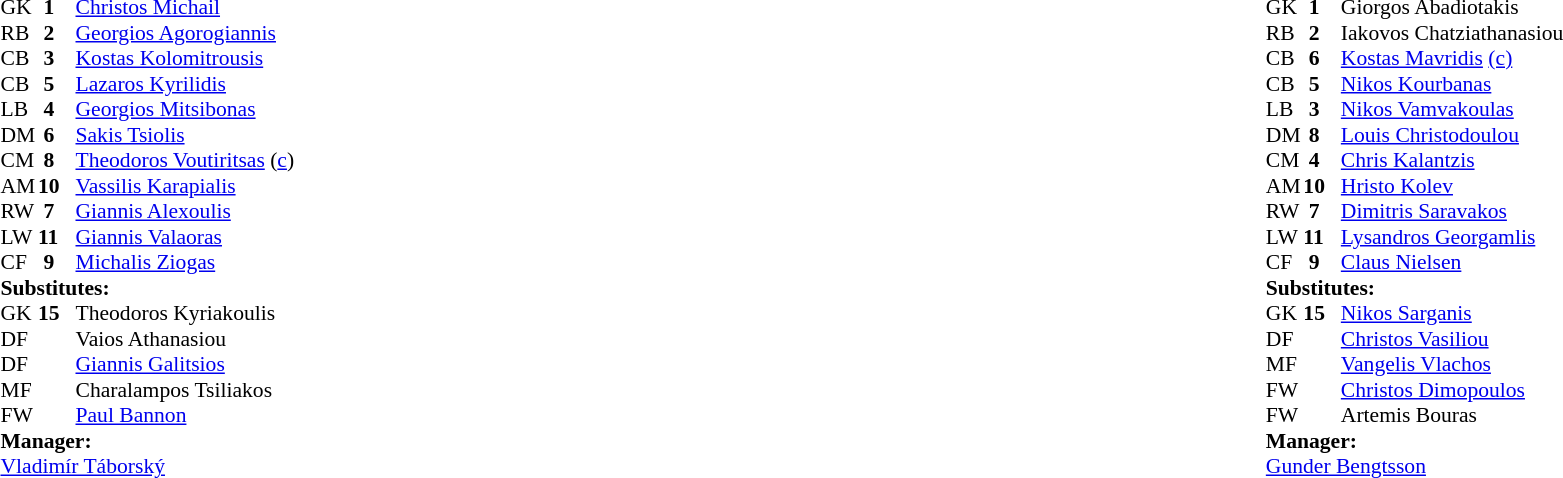<table width="100%">
<tr>
<td valign="top" width="50%"><br><table style="font-size: 90%" cellspacing="0" cellpadding="0">
<tr>
<th width="25"></th>
<th width="25"></th>
</tr>
<tr>
<td>GK</td>
<td><strong> 1</strong></td>
<td> <a href='#'>Christos Michail</a></td>
</tr>
<tr>
<td>RB</td>
<td><strong> 2</strong></td>
<td> <a href='#'>Georgios Agorogiannis</a></td>
</tr>
<tr>
<td>CB</td>
<td><strong> 3</strong></td>
<td> <a href='#'>Kostas Kolomitrousis</a></td>
</tr>
<tr>
<td>CB</td>
<td><strong> 5</strong></td>
<td> <a href='#'>Lazaros Kyrilidis</a></td>
</tr>
<tr>
<td>LB</td>
<td><strong> 4</strong></td>
<td> <a href='#'>Georgios Mitsibonas</a></td>
</tr>
<tr>
<td>DM</td>
<td><strong> 6</strong></td>
<td> <a href='#'>Sakis Tsiolis</a></td>
<td></td>
<td> </td>
</tr>
<tr>
<td>CM</td>
<td><strong> 8</strong></td>
<td> <a href='#'>Theodoros Voutiritsas</a> (<a href='#'>c</a>)</td>
</tr>
<tr>
<td>AM</td>
<td><strong>10</strong></td>
<td> <a href='#'>Vassilis Karapialis</a></td>
<td> </td>
</tr>
<tr>
<td>RW</td>
<td><strong> 7</strong></td>
<td> <a href='#'>Giannis Alexoulis</a></td>
<td> </td>
</tr>
<tr>
<td>LW</td>
<td><strong>11</strong></td>
<td> <a href='#'>Giannis Valaoras</a></td>
<td></td>
<td> </td>
</tr>
<tr>
<td>CF</td>
<td><strong> 9</strong></td>
<td> <a href='#'>Michalis Ziogas</a></td>
</tr>
<tr>
<td colspan=4><strong>Substitutes:</strong></td>
</tr>
<tr>
<td>GK</td>
<td><strong>15</strong></td>
<td> Theodoros Kyriakoulis</td>
</tr>
<tr>
<td>DF</td>
<td><strong> </strong></td>
<td> Vaios Athanasiou</td>
<td></td>
<td> </td>
</tr>
<tr>
<td>DF</td>
<td><strong> </strong></td>
<td> <a href='#'>Giannis Galitsios</a></td>
</tr>
<tr>
<td>MF</td>
<td><strong> </strong></td>
<td> Charalampos Tsiliakos</td>
</tr>
<tr>
<td>FW</td>
<td><strong> </strong></td>
<td> <a href='#'>Paul Bannon</a></td>
<td></td>
<td> </td>
</tr>
<tr>
<td colspan=4><strong>Manager:</strong></td>
</tr>
<tr>
<td colspan="4"> <a href='#'>Vladimír Táborský</a></td>
</tr>
</table>
</td>
<td valign="top" width="50%"><br><table style="font-size: 90%" cellspacing="0" cellpadding="0" align="center">
<tr>
<th width="25"></th>
<th width="25"></th>
</tr>
<tr>
<td>GK</td>
<td><strong> 1</strong></td>
<td> Giorgos Abadiotakis</td>
</tr>
<tr>
<td>RB</td>
<td><strong> 2</strong></td>
<td> Iakovos Chatziathanasiou</td>
</tr>
<tr>
<td>CB</td>
<td><strong> 6</strong></td>
<td> <a href='#'>Kostas Mavridis</a> <a href='#'>(c)</a></td>
</tr>
<tr>
<td>CB</td>
<td><strong> 5</strong></td>
<td> <a href='#'>Nikos Kourbanas</a></td>
<td></td>
<td> </td>
</tr>
<tr>
<td>LB</td>
<td><strong> 3</strong></td>
<td> <a href='#'>Nikos Vamvakoulas</a></td>
</tr>
<tr>
<td>DM</td>
<td><strong> 8</strong></td>
<td> <a href='#'>Louis Christodoulou</a></td>
</tr>
<tr>
<td>CM</td>
<td><strong> 4</strong></td>
<td> <a href='#'>Chris Kalantzis</a></td>
<td></td>
<td> </td>
</tr>
<tr>
<td>AM</td>
<td><strong>10</strong></td>
<td> <a href='#'>Hristo Kolev</a></td>
</tr>
<tr>
<td>RW</td>
<td><strong> 7</strong></td>
<td> <a href='#'>Dimitris Saravakos</a></td>
</tr>
<tr>
<td>LW</td>
<td><strong>11</strong></td>
<td> <a href='#'>Lysandros Georgamlis</a></td>
</tr>
<tr>
<td>CF</td>
<td><strong> 9</strong></td>
<td> <a href='#'>Claus Nielsen</a></td>
</tr>
<tr>
<td colspan=4><strong>Substitutes:</strong></td>
</tr>
<tr>
<td>GK</td>
<td><strong>15</strong></td>
<td> <a href='#'>Nikos Sarganis</a></td>
</tr>
<tr>
<td>DF</td>
<td><strong> </strong></td>
<td> <a href='#'>Christos Vasiliou</a></td>
<td></td>
<td> </td>
</tr>
<tr>
<td>MF</td>
<td><strong> </strong></td>
<td> <a href='#'>Vangelis Vlachos</a></td>
<td></td>
<td> </td>
</tr>
<tr>
<td>FW</td>
<td><strong> </strong></td>
<td> <a href='#'>Christos Dimopoulos</a></td>
</tr>
<tr>
<td>FW</td>
<td><strong> </strong></td>
<td> Artemis Bouras</td>
</tr>
<tr>
<td colspan=4><strong>Manager:</strong></td>
</tr>
<tr>
<td colspan="4"> <a href='#'>Gunder Bengtsson</a></td>
</tr>
</table>
</td>
</tr>
</table>
